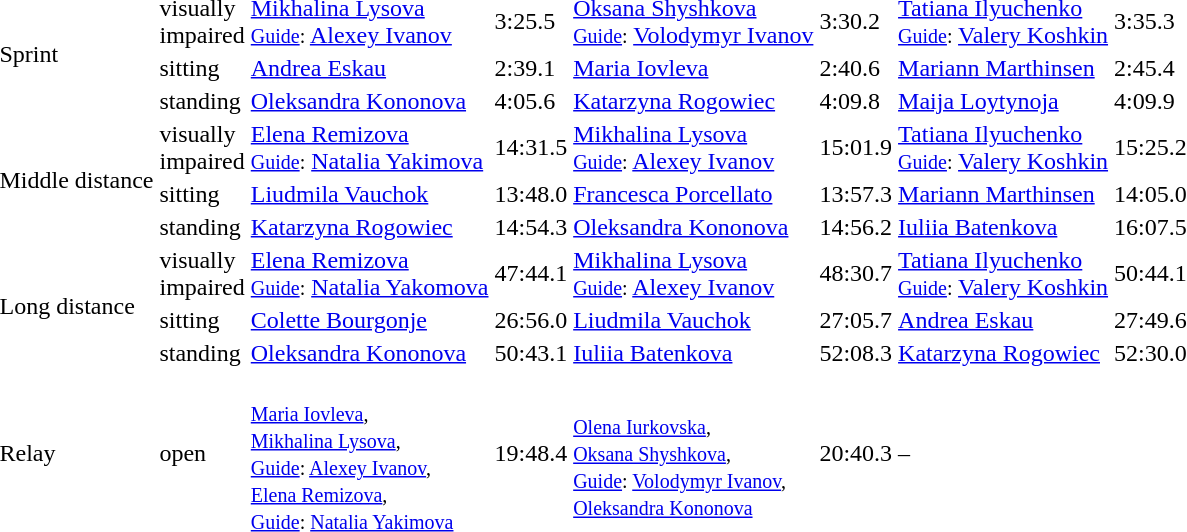<table>
<tr>
<td rowspan="3">Sprint<br></td>
<td>visually <br>impaired</td>
<td><a href='#'>Mikhalina Lysova</a><br><small><a href='#'>Guide</a>:</small> <a href='#'>Alexey Ivanov</a><br><small></small></td>
<td>3:25.5</td>
<td><a href='#'>Oksana Shyshkova</a><br><small><a href='#'>Guide</a>:</small> <a href='#'>Volodymyr Ivanov</a><br><small></small></td>
<td>3:30.2</td>
<td><a href='#'>Tatiana Ilyuchenko</a><br><small><a href='#'>Guide</a>:</small> <a href='#'>Valery Koshkin</a><br><small></small></td>
<td>3:35.3</td>
</tr>
<tr>
<td>sitting</td>
<td><a href='#'>Andrea Eskau</a><br><small></small></td>
<td>2:39.1</td>
<td><a href='#'>Maria Iovleva</a><br><small></small></td>
<td>2:40.6</td>
<td><a href='#'>Mariann Marthinsen</a><br><small></small></td>
<td>2:45.4</td>
</tr>
<tr>
<td>standing</td>
<td><a href='#'>Oleksandra Kononova</a><br><small></small></td>
<td>4:05.6</td>
<td><a href='#'>Katarzyna Rogowiec</a><br><small></small></td>
<td>4:09.8</td>
<td><a href='#'>Maija Loytynoja</a><br><small></small></td>
<td>4:09.9</td>
</tr>
<tr>
<td rowspan="3">Middle distance<br></td>
<td>visually <br>impaired</td>
<td><a href='#'>Elena Remizova</a><br><small><a href='#'>Guide</a>:</small> <a href='#'>Natalia Yakimova</a><br><small></small></td>
<td>14:31.5</td>
<td><a href='#'>Mikhalina Lysova</a><br><small><a href='#'>Guide</a>:</small> <a href='#'>Alexey Ivanov</a><br><small></small></td>
<td>15:01.9</td>
<td><a href='#'>Tatiana Ilyuchenko</a><br><small><a href='#'>Guide</a>:</small> <a href='#'>Valery Koshkin</a><br><small></small></td>
<td>15:25.2</td>
</tr>
<tr>
<td>sitting</td>
<td><a href='#'>Liudmila Vauchok</a><br><small></small></td>
<td>13:48.0</td>
<td><a href='#'>Francesca Porcellato</a><br><small></small></td>
<td>13:57.3</td>
<td><a href='#'>Mariann Marthinsen</a><br><small></small></td>
<td>14:05.0</td>
</tr>
<tr>
<td>standing</td>
<td><a href='#'>Katarzyna Rogowiec</a><br><small></small></td>
<td>14:54.3</td>
<td><a href='#'>Oleksandra Kononova</a><br><small></small></td>
<td>14:56.2</td>
<td><a href='#'>Iuliia Batenkova</a><br><small></small></td>
<td>16:07.5</td>
</tr>
<tr>
<td rowspan="3">Long distance<br></td>
<td>visually <br>impaired</td>
<td><a href='#'>Elena Remizova</a><br><small><a href='#'>Guide</a>:</small> <a href='#'>Natalia Yakomova</a><br><small></small></td>
<td>47:44.1</td>
<td><a href='#'>Mikhalina Lysova</a><br><small><a href='#'>Guide</a>:</small> <a href='#'>Alexey Ivanov</a><br><small></small></td>
<td>48:30.7</td>
<td><a href='#'>Tatiana Ilyuchenko</a><br><small><a href='#'>Guide</a>:</small> <a href='#'>Valery Koshkin</a><br><small></small></td>
<td>50:44.1</td>
</tr>
<tr>
<td>sitting</td>
<td><a href='#'>Colette Bourgonje</a><br><small></small></td>
<td>26:56.0</td>
<td><a href='#'>Liudmila Vauchok</a><br><small></small></td>
<td>27:05.7</td>
<td><a href='#'>Andrea Eskau</a><br><small></small></td>
<td>27:49.6</td>
</tr>
<tr>
<td>standing</td>
<td><a href='#'>Oleksandra Kononova</a><br><small></small></td>
<td>50:43.1</td>
<td><a href='#'>Iuliia Batenkova</a><br><small></small></td>
<td>52:08.3</td>
<td><a href='#'>Katarzyna Rogowiec</a><br><small></small></td>
<td>52:30.0</td>
</tr>
<tr>
<td>Relay <br></td>
<td>open</td>
<td><br><small><a href='#'>Maria Iovleva</a>,<br><a href='#'>Mikhalina Lysova</a>,<br><a href='#'>Guide</a>: <a href='#'>Alexey Ivanov</a>,<br><a href='#'>Elena Remizova</a>,<br><a href='#'>Guide</a>: <a href='#'>Natalia Yakimova</a></small></td>
<td>19:48.4</td>
<td><br><small><a href='#'>Olena Iurkovska</a>,<br><a href='#'>Oksana Shyshkova</a>,<br><a href='#'>Guide</a>: <a href='#'>Volodymyr Ivanov</a>,<br><a href='#'>Oleksandra Kononova</a></small></td>
<td>20:40.3</td>
<td>–</td>
<td></td>
</tr>
</table>
